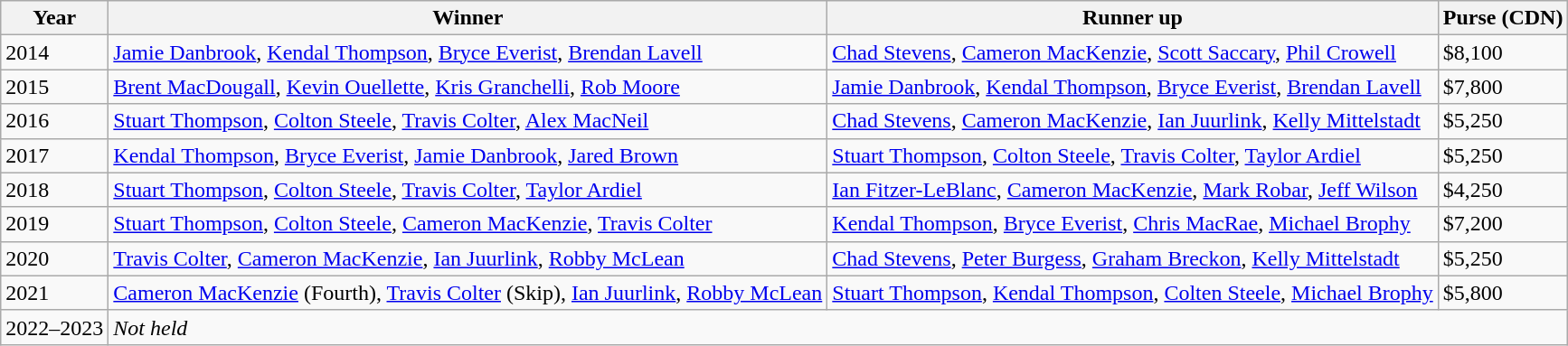<table class="wikitable">
<tr>
<th scope="col">Year</th>
<th scope="col">Winner</th>
<th scope="col">Runner up</th>
<th scope="col">Purse (CDN)</th>
</tr>
<tr>
<td>2014</td>
<td> <a href='#'>Jamie Danbrook</a>, <a href='#'>Kendal Thompson</a>, <a href='#'>Bryce Everist</a>, <a href='#'>Brendan Lavell</a></td>
<td> <a href='#'>Chad Stevens</a>, <a href='#'>Cameron MacKenzie</a>, <a href='#'>Scott Saccary</a>, <a href='#'>Phil Crowell</a></td>
<td>$8,100</td>
</tr>
<tr>
<td>2015</td>
<td> <a href='#'>Brent MacDougall</a>, <a href='#'>Kevin Ouellette</a>, <a href='#'>Kris Granchelli</a>, <a href='#'>Rob Moore</a></td>
<td> <a href='#'>Jamie Danbrook</a>, <a href='#'>Kendal Thompson</a>, <a href='#'>Bryce Everist</a>, <a href='#'>Brendan Lavell</a></td>
<td>$7,800</td>
</tr>
<tr>
<td>2016</td>
<td> <a href='#'>Stuart Thompson</a>, <a href='#'>Colton Steele</a>, <a href='#'>Travis Colter</a>, <a href='#'>Alex MacNeil</a></td>
<td> <a href='#'>Chad Stevens</a>, <a href='#'>Cameron MacKenzie</a>, <a href='#'>Ian Juurlink</a>, <a href='#'>Kelly Mittelstadt</a></td>
<td>$5,250</td>
</tr>
<tr>
<td>2017</td>
<td> <a href='#'>Kendal Thompson</a>, <a href='#'>Bryce Everist</a>, <a href='#'>Jamie Danbrook</a>, <a href='#'>Jared Brown</a></td>
<td> <a href='#'>Stuart Thompson</a>, <a href='#'>Colton Steele</a>, <a href='#'>Travis Colter</a>, <a href='#'>Taylor Ardiel</a></td>
<td>$5,250</td>
</tr>
<tr>
<td>2018</td>
<td> <a href='#'>Stuart Thompson</a>, <a href='#'>Colton Steele</a>, <a href='#'>Travis Colter</a>, <a href='#'>Taylor Ardiel</a></td>
<td> <a href='#'>Ian Fitzer-LeBlanc</a>, <a href='#'>Cameron MacKenzie</a>, <a href='#'>Mark Robar</a>, <a href='#'>Jeff Wilson</a></td>
<td>$4,250</td>
</tr>
<tr>
<td>2019</td>
<td> <a href='#'>Stuart Thompson</a>, <a href='#'>Colton Steele</a>, <a href='#'>Cameron MacKenzie</a>, <a href='#'>Travis Colter</a></td>
<td> <a href='#'>Kendal Thompson</a>, <a href='#'>Bryce Everist</a>, <a href='#'>Chris MacRae</a>, <a href='#'>Michael Brophy</a></td>
<td>$7,200</td>
</tr>
<tr>
<td>2020</td>
<td> <a href='#'>Travis Colter</a>, <a href='#'>Cameron MacKenzie</a>, <a href='#'>Ian Juurlink</a>, <a href='#'>Robby McLean</a></td>
<td> <a href='#'>Chad Stevens</a>, <a href='#'>Peter Burgess</a>, <a href='#'>Graham Breckon</a>, <a href='#'>Kelly Mittelstadt</a></td>
<td>$5,250</td>
</tr>
<tr>
<td>2021</td>
<td> <a href='#'>Cameron MacKenzie</a> (Fourth), <a href='#'>Travis Colter</a> (Skip), <a href='#'>Ian Juurlink</a>, <a href='#'>Robby McLean</a></td>
<td> <a href='#'>Stuart Thompson</a>, <a href='#'>Kendal Thompson</a>, <a href='#'>Colten Steele</a>, <a href='#'>Michael Brophy</a></td>
<td>$5,800</td>
</tr>
<tr>
<td>2022–2023</td>
<td colspan="3"><em>Not held</em></td>
</tr>
</table>
